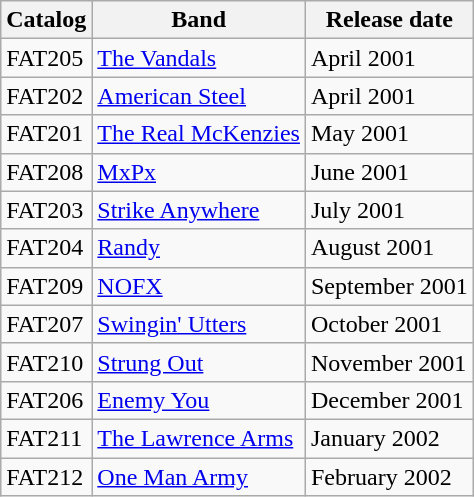<table class="wikitable">
<tr>
<th>Catalog</th>
<th>Band</th>
<th>Release date</th>
</tr>
<tr>
<td>FAT205</td>
<td><a href='#'>The Vandals</a></td>
<td>April 2001</td>
</tr>
<tr>
<td>FAT202</td>
<td><a href='#'>American Steel</a></td>
<td>April 2001</td>
</tr>
<tr>
<td>FAT201</td>
<td><a href='#'>The Real McKenzies</a></td>
<td>May 2001</td>
</tr>
<tr>
<td>FAT208</td>
<td><a href='#'>MxPx</a></td>
<td>June 2001</td>
</tr>
<tr>
<td>FAT203</td>
<td><a href='#'>Strike Anywhere</a></td>
<td>July 2001</td>
</tr>
<tr>
<td>FAT204</td>
<td><a href='#'>Randy</a></td>
<td>August 2001</td>
</tr>
<tr>
<td>FAT209</td>
<td><a href='#'>NOFX</a></td>
<td>September 2001</td>
</tr>
<tr>
<td>FAT207</td>
<td><a href='#'>Swingin' Utters</a></td>
<td>October 2001</td>
</tr>
<tr>
<td>FAT210</td>
<td><a href='#'>Strung Out</a></td>
<td>November 2001</td>
</tr>
<tr>
<td>FAT206</td>
<td><a href='#'>Enemy You</a></td>
<td>December 2001</td>
</tr>
<tr>
<td>FAT211</td>
<td><a href='#'>The Lawrence Arms</a></td>
<td>January 2002</td>
</tr>
<tr>
<td>FAT212</td>
<td><a href='#'>One Man Army</a></td>
<td>February 2002 </td>
</tr>
</table>
